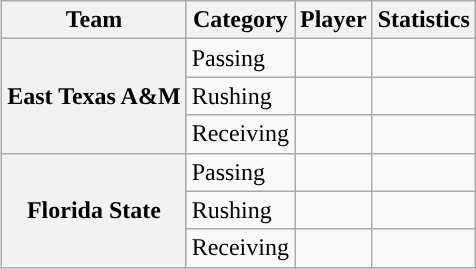<table class="wikitable" style="float:right">
<tr>
<th>Team</th>
<th>Category</th>
<th>Player</th>
<th>Statistics</th>
</tr>
<tr>
<th rowspan=3>East Texas A&M</th>
<td>Passing</td>
<td></td>
<td></td>
</tr>
<tr>
<td>Rushing</td>
<td></td>
<td></td>
</tr>
<tr>
<td>Receiving</td>
<td></td>
<td></td>
</tr>
<tr>
<th rowspan=3>Florida State</th>
<td>Passing</td>
<td></td>
<td></td>
</tr>
<tr>
<td>Rushing</td>
<td></td>
<td></td>
</tr>
<tr>
<td>Receiving</td>
<td></td>
<td></td>
</tr>
</table>
